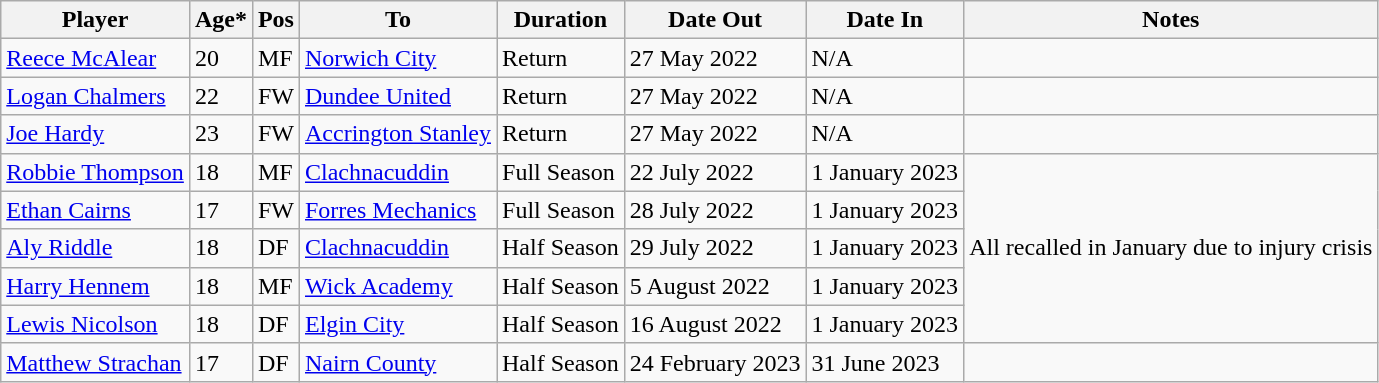<table class="wikitable">
<tr>
<th>Player</th>
<th>Age*</th>
<th>Pos</th>
<th>To</th>
<th>Duration</th>
<th>Date Out</th>
<th>Date In</th>
<th>Notes</th>
</tr>
<tr>
<td> <a href='#'>Reece McAlear</a></td>
<td>20</td>
<td>MF</td>
<td> <a href='#'>Norwich City</a></td>
<td>Return</td>
<td>27 May 2022</td>
<td>N/A</td>
<td></td>
</tr>
<tr>
<td> <a href='#'>Logan Chalmers</a></td>
<td>22</td>
<td>FW</td>
<td> <a href='#'>Dundee United</a></td>
<td>Return</td>
<td>27 May 2022</td>
<td>N/A</td>
<td></td>
</tr>
<tr>
<td> <a href='#'>Joe Hardy</a></td>
<td>23</td>
<td>FW</td>
<td> <a href='#'>Accrington Stanley</a></td>
<td>Return</td>
<td>27 May 2022</td>
<td>N/A</td>
<td></td>
</tr>
<tr>
<td> <a href='#'>Robbie Thompson</a></td>
<td>18</td>
<td>MF</td>
<td> <a href='#'>Clachnacuddin</a></td>
<td>Full Season</td>
<td>22 July 2022</td>
<td>1 January 2023</td>
<td rowspan="5">All recalled in January due to injury crisis</td>
</tr>
<tr>
<td> <a href='#'>Ethan Cairns</a></td>
<td>17</td>
<td>FW</td>
<td> <a href='#'>Forres Mechanics</a></td>
<td>Full Season</td>
<td>28 July 2022</td>
<td>1 January 2023</td>
</tr>
<tr>
<td> <a href='#'>Aly Riddle</a></td>
<td>18</td>
<td>DF</td>
<td> <a href='#'>Clachnacuddin</a></td>
<td>Half Season</td>
<td>29 July 2022</td>
<td>1 January 2023</td>
</tr>
<tr>
<td> <a href='#'>Harry Hennem</a></td>
<td>18</td>
<td>MF</td>
<td> <a href='#'>Wick Academy</a></td>
<td>Half Season</td>
<td>5 August 2022</td>
<td>1 January 2023</td>
</tr>
<tr>
<td> <a href='#'>Lewis Nicolson</a></td>
<td>18</td>
<td>DF</td>
<td> <a href='#'>Elgin City</a></td>
<td>Half Season</td>
<td>16 August 2022</td>
<td>1 January 2023</td>
</tr>
<tr>
<td> <a href='#'>Matthew Strachan</a></td>
<td>17</td>
<td>DF</td>
<td> <a href='#'>Nairn County</a></td>
<td>Half Season</td>
<td>24 February 2023</td>
<td>31 June 2023</td>
<td></td>
</tr>
</table>
